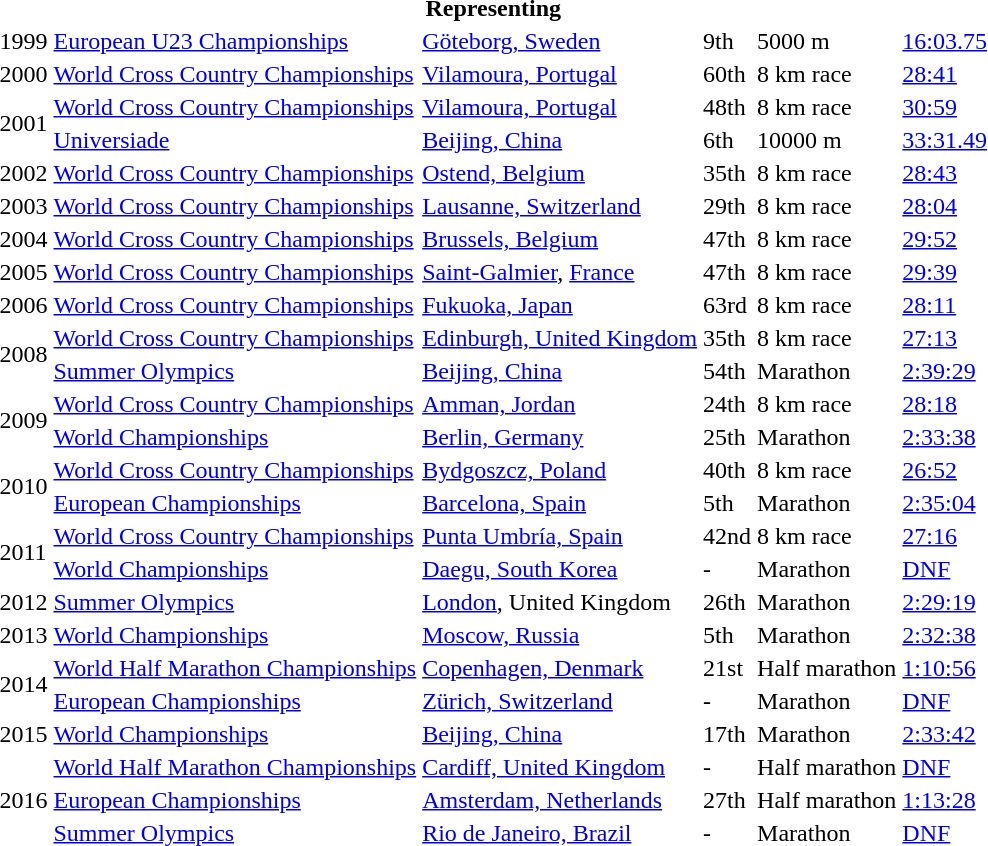<table>
<tr>
<th colspan="6">Representing </th>
</tr>
<tr>
<td>1999</td>
<td><a href='#'>European U23 Championships</a></td>
<td><a href='#'>Göteborg, Sweden</a></td>
<td>9th</td>
<td>5000 m</td>
<td><a href='#'>16:03.75</a></td>
</tr>
<tr>
<td>2000</td>
<td><a href='#'>World Cross Country Championships</a></td>
<td><a href='#'>Vilamoura, Portugal</a></td>
<td>60th</td>
<td>8 km race</td>
<td><a href='#'>28:41</a></td>
</tr>
<tr>
<td rowspan=2>2001</td>
<td><a href='#'>World Cross Country Championships</a></td>
<td><a href='#'>Vilamoura, Portugal</a></td>
<td>48th</td>
<td>8 km race</td>
<td><a href='#'>30:59</a></td>
</tr>
<tr>
<td><a href='#'>Universiade</a></td>
<td><a href='#'>Beijing, China</a></td>
<td>6th</td>
<td>10000 m</td>
<td><a href='#'>33:31.49</a></td>
</tr>
<tr>
<td>2002</td>
<td><a href='#'>World Cross Country Championships</a></td>
<td><a href='#'>Ostend, Belgium</a></td>
<td>35th</td>
<td>8 km race</td>
<td><a href='#'>28:43</a></td>
</tr>
<tr>
<td>2003</td>
<td><a href='#'>World Cross Country Championships</a></td>
<td><a href='#'>Lausanne, Switzerland</a></td>
<td>29th</td>
<td>8 km race</td>
<td><a href='#'>28:04</a></td>
</tr>
<tr>
<td>2004</td>
<td><a href='#'>World Cross Country Championships</a></td>
<td><a href='#'>Brussels, Belgium</a></td>
<td>47th</td>
<td>8 km race</td>
<td><a href='#'>29:52</a></td>
</tr>
<tr>
<td>2005</td>
<td><a href='#'>World Cross Country Championships</a></td>
<td><a href='#'>Saint-Galmier</a>, <a href='#'>France</a></td>
<td>47th</td>
<td>8 km race</td>
<td><a href='#'>29:39</a></td>
</tr>
<tr>
<td>2006</td>
<td><a href='#'>World Cross Country Championships</a></td>
<td><a href='#'>Fukuoka, Japan</a></td>
<td>63rd</td>
<td>8 km race</td>
<td><a href='#'>28:11</a></td>
</tr>
<tr>
<td rowspan=2>2008</td>
<td><a href='#'>World Cross Country Championships</a></td>
<td><a href='#'>Edinburgh, United Kingdom</a></td>
<td>35th</td>
<td>8 km race</td>
<td><a href='#'>27:13</a></td>
</tr>
<tr>
<td><a href='#'>Summer Olympics</a></td>
<td><a href='#'>Beijing, China</a></td>
<td>54th</td>
<td>Marathon</td>
<td><a href='#'>2:39:29</a></td>
</tr>
<tr>
<td rowspan=2>2009</td>
<td><a href='#'>World Cross Country Championships</a></td>
<td><a href='#'>Amman, Jordan</a></td>
<td>24th</td>
<td>8 km race</td>
<td><a href='#'>28:18</a></td>
</tr>
<tr>
<td><a href='#'>World Championships</a></td>
<td><a href='#'>Berlin, Germany</a></td>
<td>25th</td>
<td>Marathon</td>
<td><a href='#'>2:33:38</a></td>
</tr>
<tr>
<td rowspan=2>2010</td>
<td><a href='#'>World Cross Country Championships</a></td>
<td><a href='#'>Bydgoszcz, Poland</a></td>
<td>40th</td>
<td>8 km race</td>
<td><a href='#'>26:52</a></td>
</tr>
<tr>
<td><a href='#'>European Championships</a></td>
<td><a href='#'>Barcelona, Spain</a></td>
<td>5th</td>
<td>Marathon</td>
<td><a href='#'>2:35:04</a></td>
</tr>
<tr>
<td rowspan=2>2011</td>
<td><a href='#'>World Cross Country Championships</a></td>
<td><a href='#'>Punta Umbría, Spain</a></td>
<td>42nd</td>
<td>8 km race</td>
<td><a href='#'>27:16</a></td>
</tr>
<tr>
<td><a href='#'>World Championships</a></td>
<td><a href='#'>Daegu, South Korea</a></td>
<td>-</td>
<td>Marathon</td>
<td><a href='#'>DNF</a></td>
</tr>
<tr>
<td>2012</td>
<td><a href='#'>Summer Olympics</a></td>
<td><a href='#'>London</a>, United Kingdom</td>
<td>26th</td>
<td>Marathon</td>
<td><a href='#'>2:29:19</a></td>
</tr>
<tr>
<td>2013</td>
<td><a href='#'>World Championships</a></td>
<td><a href='#'>Moscow, Russia</a></td>
<td>5th</td>
<td>Marathon</td>
<td><a href='#'>2:32:38</a></td>
</tr>
<tr>
<td rowspan=2>2014</td>
<td><a href='#'>World Half Marathon Championships</a></td>
<td><a href='#'>Copenhagen, Denmark</a></td>
<td>21st</td>
<td>Half marathon</td>
<td><a href='#'>1:10:56</a></td>
</tr>
<tr>
<td><a href='#'>European Championships</a></td>
<td><a href='#'>Zürich, Switzerland</a></td>
<td>-</td>
<td>Marathon</td>
<td><a href='#'>DNF</a></td>
</tr>
<tr>
<td>2015</td>
<td><a href='#'>World Championships</a></td>
<td><a href='#'>Beijing, China</a></td>
<td>17th</td>
<td>Marathon</td>
<td><a href='#'>2:33:42</a></td>
</tr>
<tr>
<td rowspan=3>2016</td>
<td><a href='#'>World Half Marathon Championships</a></td>
<td><a href='#'>Cardiff, United Kingdom</a></td>
<td>-</td>
<td>Half marathon</td>
<td><a href='#'>DNF</a></td>
</tr>
<tr>
<td><a href='#'>European Championships</a></td>
<td><a href='#'>Amsterdam, Netherlands</a></td>
<td>27th</td>
<td>Half marathon</td>
<td><a href='#'>1:13:28</a></td>
</tr>
<tr>
<td><a href='#'>Summer Olympics</a></td>
<td><a href='#'>Rio de Janeiro, Brazil</a></td>
<td>-</td>
<td>Marathon</td>
<td><a href='#'>DNF</a></td>
</tr>
</table>
